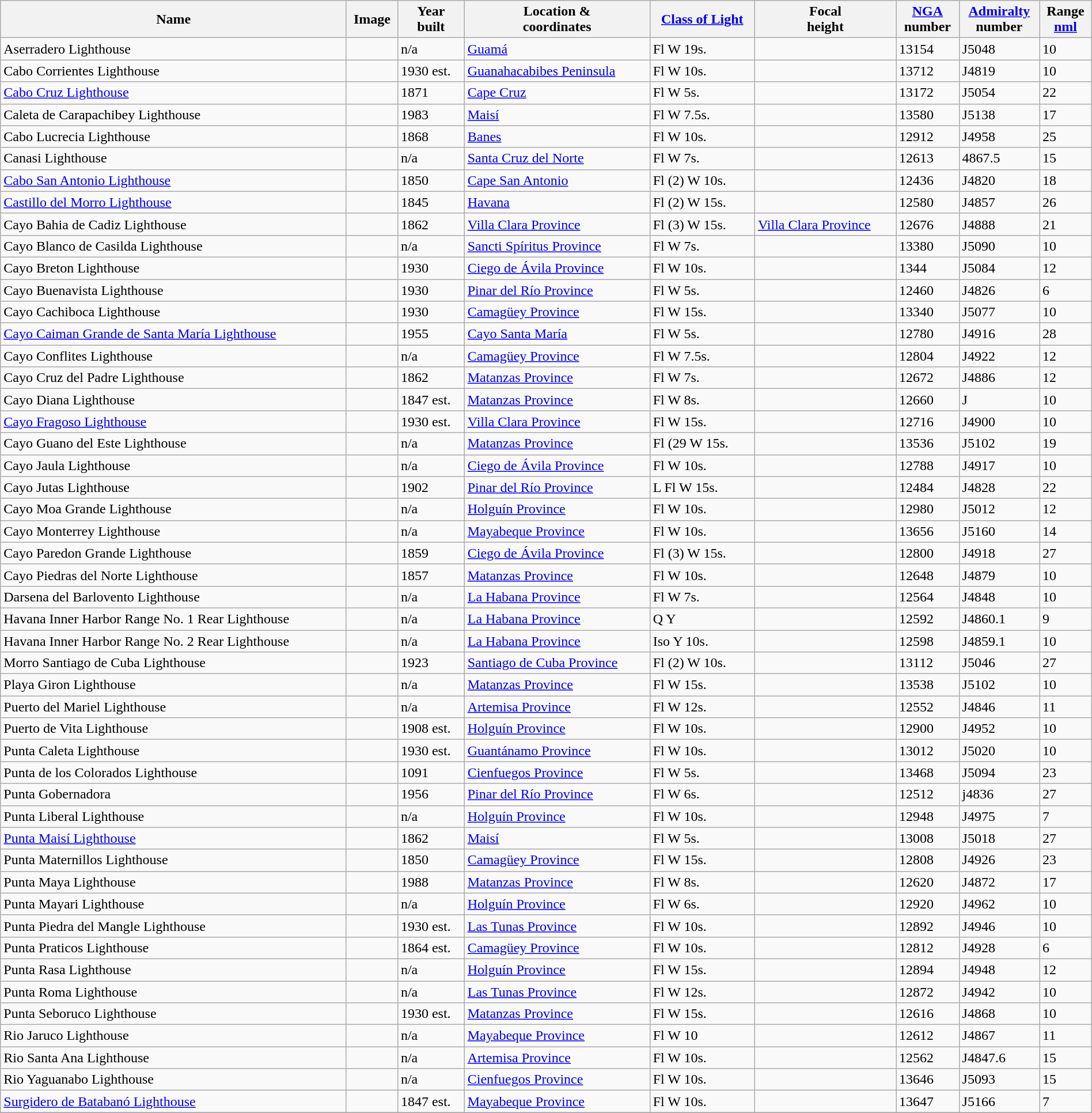<table class="wikitable sortable" style="width:100%">
<tr>
<th>Name</th>
<th>Image</th>
<th>Year<br>built</th>
<th>Location &<br>coordinates</th>
<th><a href='#'>Class of Light</a></th>
<th>Focal<br>height</th>
<th><a href='#'>NGA</a><br>number</th>
<th><a href='#'>Admiralty</a><br>number</th>
<th>Range<br><a href='#'>nml</a></th>
</tr>
<tr>
<td>Aserradero Lighthouse</td>
<td></td>
<td>n/a</td>
<td><a href='#'>Guamá</a><br></td>
<td>Fl W 19s.</td>
<td></td>
<td>13154</td>
<td>J5048</td>
<td>10</td>
</tr>
<tr>
<td>Cabo Corrientes Lighthouse</td>
<td></td>
<td>1930 est.</td>
<td><a href='#'>Guanahacabibes Peninsula</a><br></td>
<td>Fl W 10s.</td>
<td></td>
<td>13712</td>
<td>J4819</td>
<td>10</td>
</tr>
<tr>
<td><a href='#'>Cabo Cruz Lighthouse</a></td>
<td></td>
<td>1871</td>
<td><a href='#'>Cape Cruz</a><br> </td>
<td>Fl W 5s.</td>
<td></td>
<td>13172</td>
<td>J5054</td>
<td>22</td>
</tr>
<tr>
<td>Caleta de Carapachibey Lighthouse</td>
<td></td>
<td>1983</td>
<td><a href='#'>Maisí</a><br></td>
<td>Fl W 7.5s.</td>
<td></td>
<td>13580</td>
<td>J5138</td>
<td>17</td>
</tr>
<tr>
<td>Cabo Lucrecia Lighthouse</td>
<td></td>
<td>1868</td>
<td><a href='#'>Banes</a><br> </td>
<td>Fl W 10s.</td>
<td></td>
<td>12912</td>
<td>J4958</td>
<td>25</td>
</tr>
<tr>
<td>Canasi Lighthouse</td>
<td> </td>
<td>n/a</td>
<td><a href='#'>Santa Cruz del Norte</a><br></td>
<td>Fl W 7s.</td>
<td></td>
<td>12613</td>
<td>4867.5</td>
<td>15</td>
</tr>
<tr>
<td><a href='#'>Cabo San Antonio Lighthouse</a></td>
<td></td>
<td>1850</td>
<td><a href='#'>Cape San Antonio</a><br></td>
<td>Fl (2) W 10s.</td>
<td></td>
<td>12436</td>
<td>J4820</td>
<td>18</td>
</tr>
<tr>
<td><a href='#'>Castillo del Morro Lighthouse</a></td>
<td></td>
<td>1845</td>
<td><a href='#'>Havana</a><br></td>
<td>Fl (2) W 15s.</td>
<td></td>
<td>12580</td>
<td>J4857</td>
<td>26</td>
</tr>
<tr>
<td>Cayo Bahia de Cadiz Lighthouse</td>
<td></td>
<td>1862</td>
<td><a href='#'>Villa Clara Province</a><br></td>
<td>Fl (3) W 15s.</td>
<td><a href='#'>Villa Clara Province</a><br></td>
<td>12676</td>
<td>J4888</td>
<td>21</td>
</tr>
<tr>
<td>Cayo Blanco de Casilda Lighthouse</td>
<td></td>
<td>n/a</td>
<td><a href='#'>Sancti Spíritus Province</a><br></td>
<td>Fl W 7s.</td>
<td></td>
<td>13380</td>
<td>J5090</td>
<td>10</td>
</tr>
<tr>
<td>Cayo Breton Lighthouse</td>
<td></td>
<td>1930</td>
<td><a href='#'>Ciego de Ávila Province</a><br></td>
<td>Fl W 10s.</td>
<td></td>
<td>1344</td>
<td>J5084</td>
<td>12</td>
</tr>
<tr>
<td>Cayo Buenavista Lighthouse</td>
<td></td>
<td>1930</td>
<td><a href='#'>Pinar del Río Province</a><br></td>
<td>Fl W 5s.</td>
<td></td>
<td>12460</td>
<td>J4826</td>
<td>6</td>
</tr>
<tr>
<td>Cayo Cachiboca Lighthouse</td>
<td></td>
<td>1930</td>
<td><a href='#'>Camagüey Province</a><br></td>
<td>Fl W 15s.</td>
<td></td>
<td>13340</td>
<td>J5077</td>
<td>10</td>
</tr>
<tr>
<td><a href='#'>Cayo Caiman Grande de Santa María Lighthouse</a></td>
<td></td>
<td>1955</td>
<td><a href='#'>Cayo Santa María</a><br></td>
<td>Fl W 5s.</td>
<td></td>
<td>12780</td>
<td>J4916</td>
<td>28</td>
</tr>
<tr>
<td>Cayo Conflites Lighthouse</td>
<td></td>
<td>n/a</td>
<td><a href='#'>Camagüey Province</a><br></td>
<td>Fl W 7.5s.</td>
<td></td>
<td>12804</td>
<td>J4922</td>
<td>12</td>
</tr>
<tr>
<td>Cayo Cruz del Padre Lighthouse</td>
<td> </td>
<td>1862</td>
<td><a href='#'>Matanzas Province</a><br></td>
<td>Fl W 7s.</td>
<td></td>
<td>12672</td>
<td>J4886</td>
<td>12</td>
</tr>
<tr>
<td>Cayo Diana Lighthouse</td>
<td></td>
<td>1847 est.</td>
<td><a href='#'>Matanzas Province</a><br></td>
<td>Fl W 8s.</td>
<td></td>
<td>12660</td>
<td>J</td>
<td>10</td>
</tr>
<tr>
<td><a href='#'>Cayo Fragoso Lighthouse</a></td>
<td></td>
<td>1930 est.</td>
<td><a href='#'>Villa Clara Province</a><br></td>
<td>Fl W 15s.</td>
<td></td>
<td>12716</td>
<td>J4900</td>
<td>10</td>
</tr>
<tr>
<td>Cayo Guano del Este Lighthouse</td>
<td></td>
<td>n/a</td>
<td><a href='#'>Matanzas Province</a><br></td>
<td>Fl (29 W 15s.</td>
<td></td>
<td>13536</td>
<td>J5102</td>
<td>19</td>
</tr>
<tr>
<td>Cayo Jaula Lighthouse</td>
<td></td>
<td>n/a</td>
<td><a href='#'>Ciego de Ávila Province</a><br></td>
<td>Fl W 10s.</td>
<td></td>
<td>12788</td>
<td>J4917</td>
<td>10</td>
</tr>
<tr>
<td>Cayo Jutas Lighthouse</td>
<td></td>
<td>1902</td>
<td><a href='#'>Pinar del Río Province</a><br> </td>
<td>L Fl W 15s.</td>
<td></td>
<td>12484</td>
<td>J4828</td>
<td>22</td>
</tr>
<tr>
<td>Cayo Moa Grande Lighthouse</td>
<td></td>
<td>n/a</td>
<td><a href='#'>Holguín Province</a><br></td>
<td>Fl W 10s.</td>
<td></td>
<td>12980</td>
<td>J5012</td>
<td>12</td>
</tr>
<tr>
<td>Cayo Monterrey Lighthouse</td>
<td></td>
<td>n/a</td>
<td><a href='#'>Mayabeque Province</a><br></td>
<td>Fl W 10s.</td>
<td></td>
<td>13656</td>
<td>J5160</td>
<td>14</td>
</tr>
<tr>
<td>Cayo Paredon Grande Lighthouse</td>
<td></td>
<td>1859</td>
<td><a href='#'>Ciego de Ávila Province</a><br></td>
<td>Fl (3) W 15s.</td>
<td></td>
<td>12800</td>
<td>J4918</td>
<td>27</td>
</tr>
<tr>
<td>Cayo Piedras del Norte Lighthouse</td>
<td></td>
<td>1857</td>
<td><a href='#'>Matanzas Province</a><br></td>
<td>Fl W 10s.</td>
<td></td>
<td>12648</td>
<td>J4879</td>
<td>10</td>
</tr>
<tr>
<td>Darsena del Barlovento Lighthouse</td>
<td></td>
<td>n/a</td>
<td><a href='#'>La Habana Province</a><br></td>
<td>Fl W 7s.</td>
<td></td>
<td>12564</td>
<td>J4848</td>
<td>10</td>
</tr>
<tr>
<td>Havana Inner Harbor Range No. 1 Rear Lighthouse</td>
<td></td>
<td>n/a</td>
<td><a href='#'>La Habana Province</a><br> </td>
<td>Q Y</td>
<td></td>
<td>12592</td>
<td>J4860.1</td>
<td>9</td>
</tr>
<tr>
<td>Havana Inner Harbor Range No. 2 Rear Lighthouse</td>
<td></td>
<td>n/a</td>
<td><a href='#'>La Habana Province</a><br> </td>
<td>Iso Y 10s.</td>
<td></td>
<td>12598</td>
<td>J4859.1</td>
<td>10</td>
</tr>
<tr>
<td>Morro Santiago de Cuba Lighthouse</td>
<td> </td>
<td>1923</td>
<td><a href='#'>Santiago de Cuba Province</a><br></td>
<td>Fl (2) W 10s.</td>
<td></td>
<td>13112</td>
<td>J5046</td>
<td>27</td>
</tr>
<tr>
<td>Playa Giron Lighthouse</td>
<td></td>
<td>n/a</td>
<td><a href='#'>Matanzas Province</a><br></td>
<td>Fl W 15s.</td>
<td></td>
<td>13538</td>
<td>J5102</td>
<td>10</td>
</tr>
<tr>
<td>Puerto del Mariel Lighthouse</td>
<td></td>
<td>n/a</td>
<td><a href='#'>Artemisa Province</a><br></td>
<td>Fl W 12s.</td>
<td></td>
<td>12552</td>
<td>J4846</td>
<td>11</td>
</tr>
<tr>
<td>Puerto de Vita Lighthouse</td>
<td></td>
<td>1908 est.</td>
<td><a href='#'>Holguín Province</a><br></td>
<td>Fl W 10s.</td>
<td></td>
<td>12900</td>
<td>J4952</td>
<td>10</td>
</tr>
<tr>
<td>Punta Caleta Lighthouse</td>
<td></td>
<td>1930 est.</td>
<td><a href='#'>Guantánamo Province</a><br></td>
<td>Fl W 10s.</td>
<td></td>
<td>13012</td>
<td>J5020</td>
<td>10</td>
</tr>
<tr>
<td>Punta de los Colorados Lighthouse</td>
<td></td>
<td>1091</td>
<td><a href='#'>Cienfuegos Province</a><br></td>
<td>Fl W 5s.</td>
<td></td>
<td>13468</td>
<td>J5094</td>
<td>23</td>
</tr>
<tr>
<td>Punta Gobernadora</td>
<td></td>
<td>1956</td>
<td><a href='#'>Pinar del Río Province</a><br></td>
<td>Fl W 6s.</td>
<td></td>
<td>12512</td>
<td>j4836</td>
<td>27</td>
</tr>
<tr>
<td>Punta Liberal Lighthouse</td>
<td></td>
<td>n/a</td>
<td><a href='#'>Holguín Province</a><br></td>
<td>Fl W 10s.</td>
<td></td>
<td>12948</td>
<td>J4975</td>
<td>7</td>
</tr>
<tr>
<td><a href='#'>Punta Maisí Lighthouse</a></td>
<td></td>
<td>1862</td>
<td><a href='#'>Maisí</a><br></td>
<td>Fl W 5s.</td>
<td></td>
<td>13008</td>
<td>J5018</td>
<td>27</td>
</tr>
<tr>
<td>Punta Maternillos Lighthouse</td>
<td></td>
<td>1850</td>
<td><a href='#'>Camagüey Province</a><br></td>
<td>Fl W 15s.</td>
<td></td>
<td>12808</td>
<td>J4926</td>
<td>23</td>
</tr>
<tr>
<td>Punta Maya Lighthouse</td>
<td></td>
<td>1988</td>
<td><a href='#'>Matanzas Province</a><br></td>
<td>Fl W 8s.</td>
<td></td>
<td>12620</td>
<td>J4872</td>
<td>17</td>
</tr>
<tr>
<td>Punta Mayari Lighthouse</td>
<td></td>
<td>n/a</td>
<td><a href='#'>Holguín Province</a><br></td>
<td>Fl W 6s.</td>
<td></td>
<td>12920</td>
<td>J4962</td>
<td>10</td>
</tr>
<tr>
<td>Punta Piedra del Mangle Lighthouse</td>
<td></td>
<td>1930 est.</td>
<td><a href='#'>Las Tunas Province</a><br></td>
<td>Fl W 10s.</td>
<td></td>
<td>12892</td>
<td>J4946</td>
<td>10</td>
</tr>
<tr>
<td>Punta Praticos Lighthouse</td>
<td></td>
<td>1864 est.</td>
<td><a href='#'>Camagüey Province</a><br></td>
<td>Fl W 10s.</td>
<td></td>
<td>12812</td>
<td>J4928</td>
<td>6</td>
</tr>
<tr>
<td>Punta Rasa Lighthouse</td>
<td></td>
<td>n/a</td>
<td><a href='#'>Holguín Province</a><br></td>
<td>Fl W 15s.</td>
<td></td>
<td>12894</td>
<td>J4948</td>
<td>12</td>
</tr>
<tr>
<td>Punta Roma Lighthouse</td>
<td></td>
<td>n/a</td>
<td><a href='#'>Las Tunas Province</a><br></td>
<td>Fl W 12s.</td>
<td></td>
<td>12872</td>
<td>J4942</td>
<td>10</td>
</tr>
<tr>
<td>Punta Seboruco Lighthouse</td>
<td></td>
<td>1930 est.</td>
<td><a href='#'>Matanzas Province</a><br></td>
<td>Fl W 15s.</td>
<td></td>
<td>12616</td>
<td>J4868</td>
<td>10</td>
</tr>
<tr>
<td>Rio Jaruco Lighthouse</td>
<td></td>
<td>n/a</td>
<td><a href='#'>Mayabeque Province</a><br></td>
<td>Fl W 10</td>
<td></td>
<td>12612</td>
<td>J4867</td>
<td>11</td>
</tr>
<tr>
<td>Rio Santa Ana Lighthouse</td>
<td> </td>
<td>n/a</td>
<td><a href='#'>Artemisa Province</a><br></td>
<td>Fl W 10s.</td>
<td></td>
<td>12562</td>
<td>J4847.6</td>
<td>15</td>
</tr>
<tr>
<td>Rio Yaguanabo Lighthouse</td>
<td></td>
<td>n/a</td>
<td><a href='#'>Cienfuegos Province</a><br></td>
<td>Fl W 10s.</td>
<td></td>
<td>13646</td>
<td>J5093</td>
<td>15</td>
</tr>
<tr>
<td><a href='#'>Surgidero de Batabanó Lighthouse</a></td>
<td></td>
<td>1847 est.</td>
<td><a href='#'>Mayabeque Province</a><br> </td>
<td>Fl W 10s.</td>
<td></td>
<td>13647</td>
<td>J5166</td>
<td>7</td>
</tr>
<tr>
</tr>
</table>
